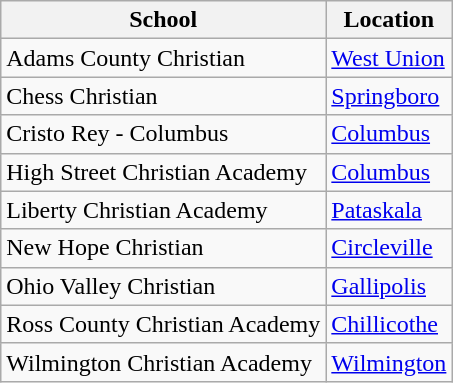<table class="wikitable">
<tr>
<th>School</th>
<th>Location</th>
</tr>
<tr>
<td>Adams County Christian</td>
<td><a href='#'>West Union</a></td>
</tr>
<tr>
<td>Chess Christian</td>
<td><a href='#'>Springboro</a></td>
</tr>
<tr>
<td>Cristo Rey - Columbus</td>
<td><a href='#'>Columbus</a></td>
</tr>
<tr>
<td>High Street Christian Academy</td>
<td><a href='#'>Columbus</a></td>
</tr>
<tr>
<td>Liberty Christian Academy</td>
<td><a href='#'>Pataskala</a></td>
</tr>
<tr>
<td>New Hope Christian</td>
<td><a href='#'>Circleville</a></td>
</tr>
<tr>
<td>Ohio Valley Christian</td>
<td><a href='#'>Gallipolis</a></td>
</tr>
<tr>
<td>Ross County Christian Academy</td>
<td><a href='#'>Chillicothe</a></td>
</tr>
<tr>
<td>Wilmington Christian Academy</td>
<td><a href='#'>Wilmington</a></td>
</tr>
</table>
